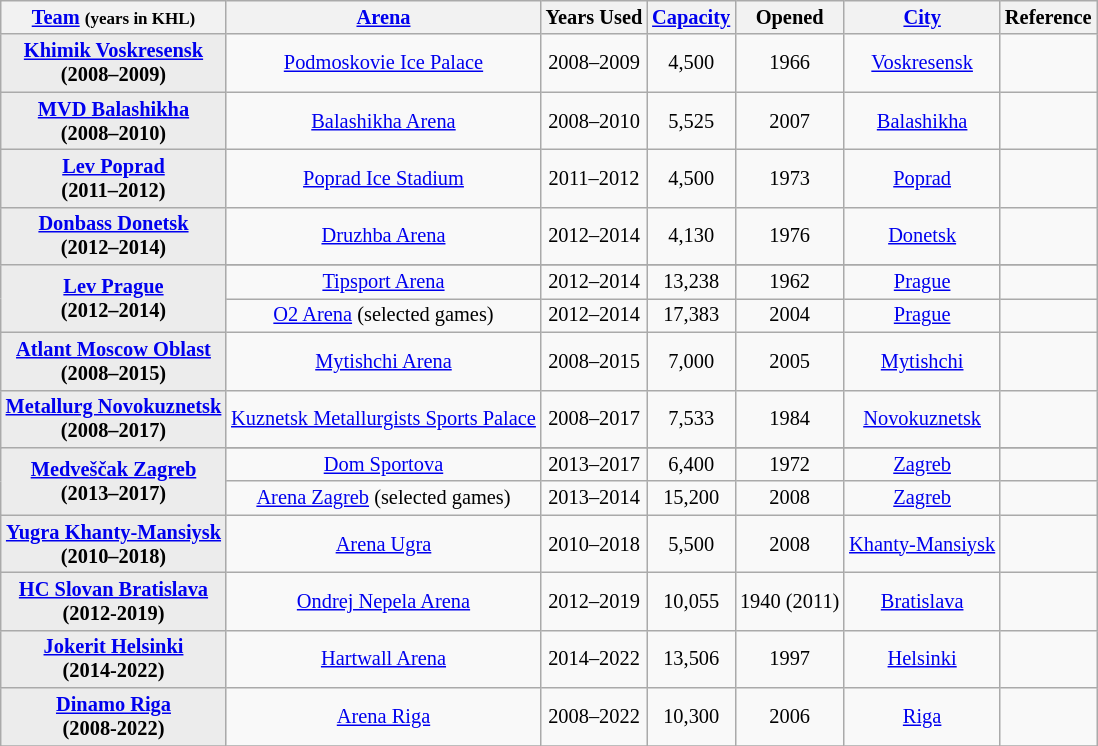<table class="wikitable" style="font-size: 85%; text-align: center;">
<tr>
<th><a href='#'>Team</a> <small>(years in KHL)</small></th>
<th><a href='#'>Arena</a></th>
<th>Years Used</th>
<th><a href='#'>Capacity</a></th>
<th>Opened</th>
<th><a href='#'>City</a></th>
<th>Reference</th>
</tr>
<tr>
<th style="background: #ececec;"><a href='#'>Khimik Voskresensk</a><br>(2008–2009)</th>
<td><a href='#'>Podmoskovie Ice Palace</a></td>
<td>2008–2009</td>
<td>4,500</td>
<td>1966</td>
<td><a href='#'>Voskresensk</a></td>
<td></td>
</tr>
<tr>
<th style="background: #ececec;"><a href='#'>MVD Balashikha</a><br>(2008–2010)</th>
<td><a href='#'>Balashikha Arena</a></td>
<td>2008–2010</td>
<td>5,525</td>
<td>2007</td>
<td><a href='#'>Balashikha</a></td>
<td></td>
</tr>
<tr>
<th style="background: #ececec;"><a href='#'>Lev Poprad</a><br>(2011–2012)</th>
<td><a href='#'>Poprad Ice Stadium</a></td>
<td>2011–2012</td>
<td>4,500</td>
<td>1973</td>
<td><a href='#'>Poprad</a></td>
<td></td>
</tr>
<tr>
<th style="background: #ececec;"><a href='#'>Donbass Donetsk</a><br>(2012–2014)</th>
<td><a href='#'>Druzhba Arena</a></td>
<td>2012–2014</td>
<td>4,130</td>
<td>1976</td>
<td><a href='#'>Donetsk</a></td>
<td></td>
</tr>
<tr>
<th style="background: #ececec;" rowspan=3><a href='#'>Lev Prague</a><br>(2012–2014)</th>
</tr>
<tr>
<td><a href='#'>Tipsport Arena</a></td>
<td>2012–2014</td>
<td>13,238</td>
<td>1962</td>
<td><a href='#'>Prague</a></td>
<td></td>
</tr>
<tr>
<td><a href='#'>O2 Arena</a> (selected games)</td>
<td>2012–2014</td>
<td>17,383</td>
<td>2004</td>
<td><a href='#'>Prague</a></td>
<td></td>
</tr>
<tr>
<th style="background: #ececec;"><a href='#'>Atlant Moscow Oblast</a><br>(2008–2015)</th>
<td><a href='#'>Mytishchi Arena</a></td>
<td>2008–2015</td>
<td>7,000</td>
<td>2005</td>
<td><a href='#'>Mytishchi</a></td>
<td></td>
</tr>
<tr>
<th style="background: #ececec;"><a href='#'>Metallurg Novokuznetsk</a><br>(2008–2017)</th>
<td><a href='#'>Kuznetsk Metallurgists Sports Palace</a></td>
<td>2008–2017</td>
<td>7,533</td>
<td>1984</td>
<td><a href='#'>Novokuznetsk</a></td>
<td></td>
</tr>
<tr>
<th style="background: #ececec;" rowspan=3><a href='#'>Medveščak Zagreb</a><br>(2013–2017)</th>
</tr>
<tr>
<td><a href='#'>Dom Sportova</a></td>
<td>2013–2017</td>
<td>6,400</td>
<td>1972</td>
<td><a href='#'>Zagreb</a></td>
<td></td>
</tr>
<tr>
<td><a href='#'>Arena Zagreb</a> (selected games)</td>
<td>2013–2014</td>
<td>15,200</td>
<td>2008</td>
<td><a href='#'>Zagreb</a></td>
<td></td>
</tr>
<tr>
<th style="background: #ececec;"><a href='#'>Yugra Khanty-Mansiysk</a><br>(2010–2018)</th>
<td><a href='#'>Arena Ugra</a></td>
<td>2010–2018</td>
<td>5,500</td>
<td>2008</td>
<td><a href='#'>Khanty-Mansiysk</a></td>
<td></td>
</tr>
<tr>
<th style="background: #ececec;"><a href='#'>HC Slovan Bratislava</a><br>(2012-2019)</th>
<td><a href='#'>Ondrej Nepela Arena</a></td>
<td>2012–2019</td>
<td>10,055</td>
<td>1940 (2011)</td>
<td><a href='#'>Bratislava</a></td>
<td></td>
</tr>
<tr>
<th style="background: #ececec;"><a href='#'>Jokerit Helsinki</a><br>(2014-2022)</th>
<td><a href='#'>Hartwall Arena</a></td>
<td>2014–2022</td>
<td>13,506</td>
<td>1997</td>
<td><a href='#'>Helsinki</a></td>
<td></td>
</tr>
<tr>
<th style="background: #ececec;"><a href='#'>Dinamo Riga</a><br>(2008-2022)</th>
<td><a href='#'>Arena Riga</a></td>
<td>2008–2022</td>
<td>10,300</td>
<td>2006</td>
<td><a href='#'>Riga</a></td>
<td></td>
</tr>
<tr>
</tr>
</table>
